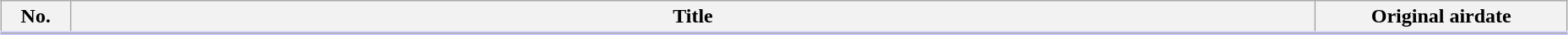<table class="wikitable" style="width:98%; margin:auto; background:#FFF;">
<tr style="border-bottom: 3px solid #CCF">
<th style="width:3em;">No.</th>
<th>Title</th>
<th style="width:12em;">Original airdate</th>
</tr>
<tr>
</tr>
</table>
